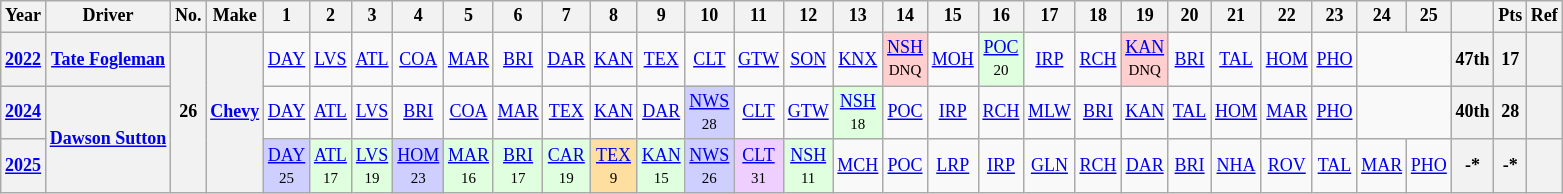<table class="wikitable" style="text-align:center; font-size:75%">
<tr>
<th>Year</th>
<th>Driver</th>
<th>No.</th>
<th>Make</th>
<th>1</th>
<th>2</th>
<th>3</th>
<th>4</th>
<th>5</th>
<th>6</th>
<th>7</th>
<th>8</th>
<th>9</th>
<th>10</th>
<th>11</th>
<th>12</th>
<th>13</th>
<th>14</th>
<th>15</th>
<th>16</th>
<th>17</th>
<th>18</th>
<th>19</th>
<th>20</th>
<th>21</th>
<th>22</th>
<th>23</th>
<th>24</th>
<th>25</th>
<th></th>
<th>Pts</th>
<th>Ref</th>
</tr>
<tr>
<th><a href='#'>2022</a></th>
<th><a href='#'>Tate Fogleman</a></th>
<th rowspan=3>26</th>
<th rowspan=3><a href='#'>Chevy</a></th>
<td><a href='#'>DAY</a></td>
<td><a href='#'>LVS</a></td>
<td><a href='#'>ATL</a></td>
<td><a href='#'>COA</a></td>
<td><a href='#'>MAR</a></td>
<td><a href='#'>BRI</a></td>
<td><a href='#'>DAR</a></td>
<td><a href='#'>KAN</a></td>
<td><a href='#'>TEX</a></td>
<td><a href='#'>CLT</a></td>
<td><a href='#'>GTW</a></td>
<td><a href='#'>SON</a></td>
<td><a href='#'>KNX</a></td>
<td style="background:#FFCFCF;"><a href='#'>NSH</a><br><small>DNQ</small></td>
<td><a href='#'>MOH</a></td>
<td style="background:#DFFFDF;"><a href='#'>POC</a><br><small>20</small></td>
<td><a href='#'>IRP</a></td>
<td><a href='#'>RCH</a></td>
<td style="background:#FFCFCF;"><a href='#'>KAN</a><br><small>DNQ</small></td>
<td><a href='#'>BRI</a></td>
<td><a href='#'>TAL</a></td>
<td><a href='#'>HOM</a></td>
<td><a href='#'>PHO</a></td>
<td colspan=2></td>
<th>47th</th>
<th>17</th>
<th></th>
</tr>
<tr>
<th><a href='#'>2024</a></th>
<th rowspan=2><a href='#'>Dawson Sutton</a></th>
<td><a href='#'>DAY</a></td>
<td><a href='#'>ATL</a></td>
<td><a href='#'>LVS</a></td>
<td><a href='#'>BRI</a></td>
<td><a href='#'>COA</a></td>
<td><a href='#'>MAR</a></td>
<td><a href='#'>TEX</a></td>
<td><a href='#'>KAN</a></td>
<td><a href='#'>DAR</a></td>
<td style="background:#CFCFFF;"><a href='#'>NWS</a><br><small>28</small></td>
<td><a href='#'>CLT</a></td>
<td><a href='#'>GTW</a></td>
<td style="background:#DFFFDF;"><a href='#'>NSH</a><br><small>18</small></td>
<td><a href='#'>POC</a></td>
<td><a href='#'>IRP</a></td>
<td><a href='#'>RCH</a></td>
<td><a href='#'>MLW</a></td>
<td><a href='#'>BRI</a></td>
<td><a href='#'>KAN</a></td>
<td><a href='#'>TAL</a></td>
<td><a href='#'>HOM</a></td>
<td><a href='#'>MAR</a></td>
<td><a href='#'>PHO</a></td>
<td colspan=2></td>
<th>40th</th>
<th>28</th>
<th></th>
</tr>
<tr>
<th><a href='#'>2025</a></th>
<td style="background:#CFCFFF;"><a href='#'>DAY</a><br><small>25</small></td>
<td style="background:#DFFFDF;"><a href='#'>ATL</a><br><small>17</small></td>
<td style="background:#DFFFDF;"><a href='#'>LVS</a><br><small>19</small></td>
<td style="background:#CFCFFF;"><a href='#'>HOM</a><br><small>23</small></td>
<td style="background:#DFFFDF;"><a href='#'>MAR</a><br><small>16</small></td>
<td style="background:#DFFFDF;"><a href='#'>BRI</a><br><small>17</small></td>
<td style="background:#DFFFDF;"><a href='#'>CAR</a><br><small>19</small></td>
<td style="background:#FFDF9F;"><a href='#'>TEX</a><br><small>9</small></td>
<td style="background:#DFFFDF;"><a href='#'>KAN</a><br><small>15</small></td>
<td style="background:#CFCFFF;"><a href='#'>NWS</a><br><small>26</small></td>
<td style="background:#EFCFFF;"><a href='#'>CLT</a><br><small>31</small></td>
<td style="background:#DFFFDF;"><a href='#'>NSH</a><br><small>11</small></td>
<td><a href='#'>MCH</a></td>
<td><a href='#'>POC</a></td>
<td><a href='#'>LRP</a></td>
<td><a href='#'>IRP</a></td>
<td><a href='#'>GLN</a></td>
<td><a href='#'>RCH</a></td>
<td><a href='#'>DAR</a></td>
<td><a href='#'>BRI</a></td>
<td><a href='#'>NHA</a></td>
<td><a href='#'>ROV</a></td>
<td><a href='#'>TAL</a></td>
<td><a href='#'>MAR</a></td>
<td><a href='#'>PHO</a></td>
<th>-*</th>
<th>-*</th>
<th></th>
</tr>
</table>
